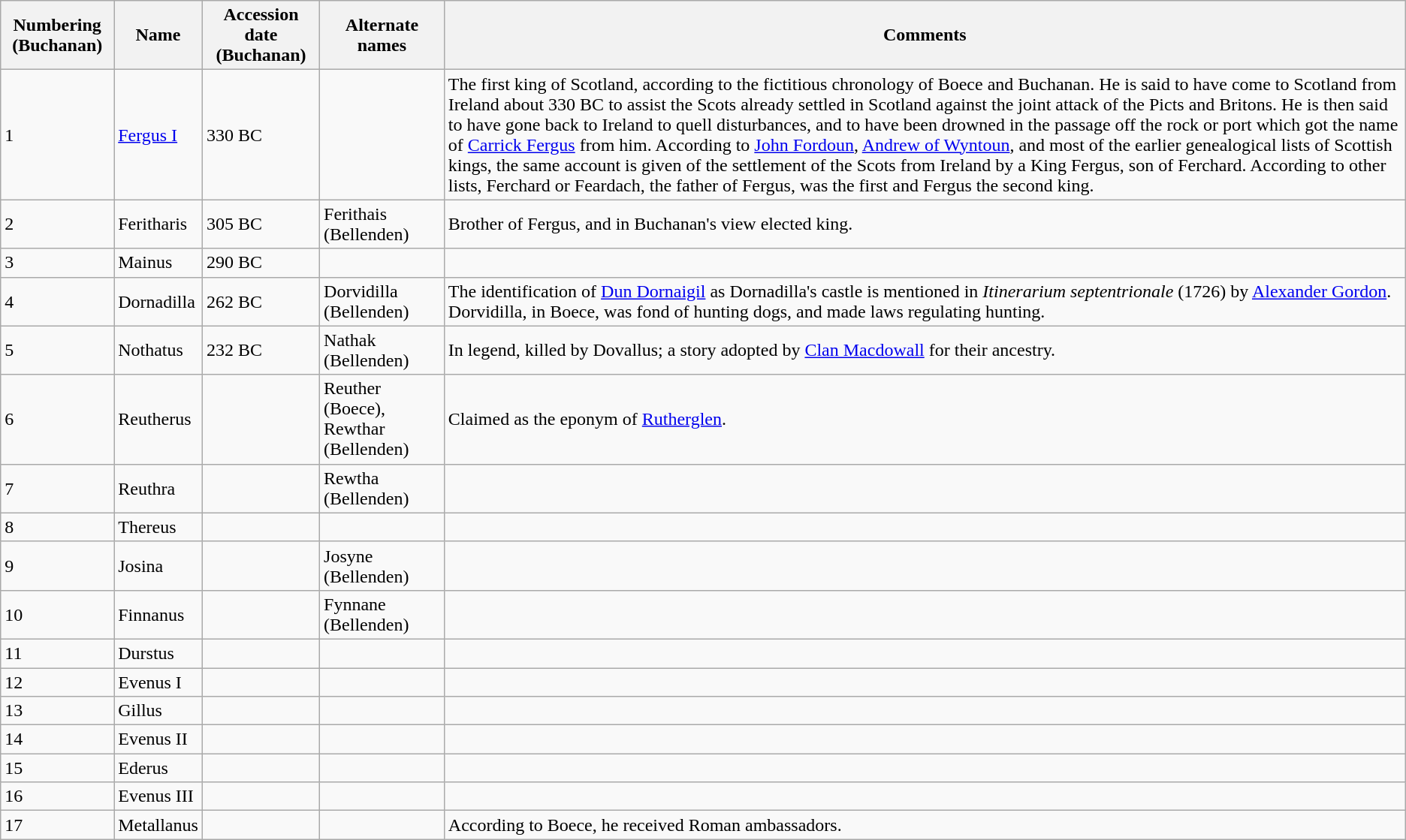<table class="wikitable">
<tr>
<th>Numbering (Buchanan)</th>
<th>Name</th>
<th>Accession date (Buchanan)</th>
<th>Alternate names</th>
<th>Comments</th>
</tr>
<tr>
<td>1</td>
<td><a href='#'>Fergus I</a></td>
<td>330 BC</td>
<td></td>
<td>The first king of Scotland, according to the fictitious chronology of Boece and Buchanan. He is said to have come to Scotland from Ireland about 330 BC to assist the Scots already settled in Scotland against the joint attack of the Picts and Britons. He is then said to have gone back to Ireland to quell disturbances, and to have been drowned in the passage off the rock or port which got the name of <a href='#'>Carrick Fergus</a> from him. According to <a href='#'>John Fordoun</a>, <a href='#'>Andrew of Wyntoun</a>, and most of the earlier genealogical lists of Scottish kings, the same account is given of the settlement of the Scots from Ireland by a King Fergus, son of Ferchard. According to other lists, Ferchard or Feardach, the father of Fergus, was the first and Fergus the second king.</td>
</tr>
<tr>
<td>2</td>
<td>Feritharis</td>
<td>305 BC</td>
<td>Ferithais (Bellenden)</td>
<td>Brother of Fergus, and in Buchanan's view elected king.</td>
</tr>
<tr>
<td>3</td>
<td>Mainus</td>
<td>290 BC</td>
<td></td>
<td></td>
</tr>
<tr>
<td>4</td>
<td>Dornadilla</td>
<td>262 BC</td>
<td>Dorvidilla (Bellenden)</td>
<td>The identification of <a href='#'>Dun Dornaigil</a> as Dornadilla's castle is mentioned in <em>Itinerarium septentrionale</em> (1726) by <a href='#'>Alexander Gordon</a>. Dorvidilla, in Boece, was fond of hunting dogs, and made laws regulating hunting.</td>
</tr>
<tr>
<td>5</td>
<td>Nothatus</td>
<td>232 BC</td>
<td>Nathak (Bellenden)</td>
<td>In legend, killed by Dovallus; a story adopted by <a href='#'>Clan Macdowall</a> for their ancestry.</td>
</tr>
<tr>
<td>6</td>
<td>Reutherus</td>
<td></td>
<td>Reuther (Boece), Rewthar (Bellenden)</td>
<td>Claimed as the eponym of <a href='#'>Rutherglen</a>.</td>
</tr>
<tr>
<td>7</td>
<td>Reuthra</td>
<td></td>
<td>Rewtha (Bellenden)</td>
<td></td>
</tr>
<tr>
<td>8</td>
<td>Thereus</td>
<td></td>
<td></td>
<td></td>
</tr>
<tr>
<td>9</td>
<td>Josina</td>
<td></td>
<td>Josyne (Bellenden)</td>
<td></td>
</tr>
<tr>
<td>10</td>
<td>Finnanus</td>
<td></td>
<td>Fynnane (Bellenden)</td>
<td></td>
</tr>
<tr>
<td>11</td>
<td>Durstus</td>
<td></td>
<td></td>
<td></td>
</tr>
<tr>
<td>12</td>
<td>Evenus I</td>
<td></td>
<td></td>
<td></td>
</tr>
<tr>
<td>13</td>
<td>Gillus</td>
<td></td>
<td></td>
<td></td>
</tr>
<tr>
<td>14</td>
<td>Evenus II</td>
<td></td>
<td></td>
<td></td>
</tr>
<tr>
<td>15</td>
<td>Ederus</td>
<td></td>
<td></td>
<td></td>
</tr>
<tr>
<td>16</td>
<td>Evenus III</td>
<td></td>
<td></td>
<td></td>
</tr>
<tr>
<td>17</td>
<td>Metallanus</td>
<td></td>
<td></td>
<td>According to Boece, he received Roman ambassadors.</td>
</tr>
</table>
